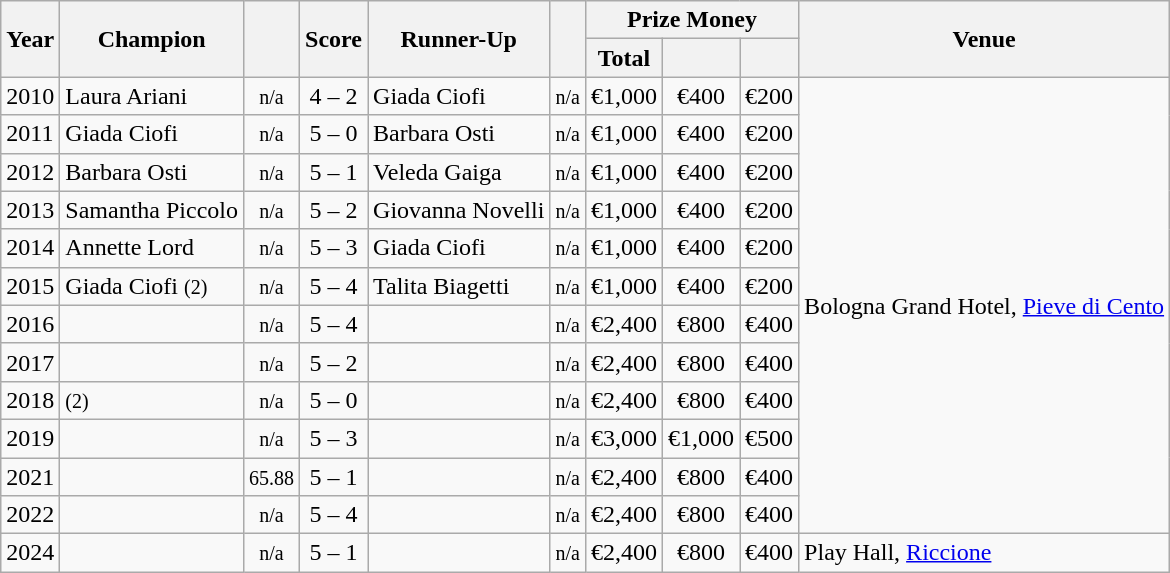<table class="wikitable sortable">
<tr>
<th rowspan=2>Year</th>
<th rowspan=2>Champion</th>
<th rowspan=2></th>
<th rowspan=2>Score</th>
<th rowspan=2>Runner-Up</th>
<th rowspan=2></th>
<th colspan=3>Prize Money</th>
<th rowspan=2>Venue</th>
</tr>
<tr>
<th>Total</th>
<th></th>
<th></th>
</tr>
<tr>
<td>2010</td>
<td> Laura Ariani</td>
<td align=center><small><span>n/a</span></small></td>
<td align=center>4 – 2</td>
<td> Giada Ciofi</td>
<td align=center><small><span>n/a</span></small></td>
<td align=center>€1,000</td>
<td align=center>€400</td>
<td align=center>€200</td>
<td rowspan=12>Bologna Grand Hotel, <a href='#'>Pieve di Cento</a></td>
</tr>
<tr>
<td>2011</td>
<td> Giada Ciofi</td>
<td align=center><small><span>n/a</span></small></td>
<td align=center>5 – 0</td>
<td> Barbara Osti</td>
<td align=center><small><span>n/a</span></small></td>
<td align=center>€1,000</td>
<td align=center>€400</td>
<td align=center>€200</td>
</tr>
<tr>
<td>2012</td>
<td> Barbara Osti</td>
<td align=center><small><span>n/a</span></small></td>
<td align=center>5 – 1</td>
<td> Veleda Gaiga</td>
<td align=center><small><span>n/a</span></small></td>
<td align=center>€1,000</td>
<td align=center>€400</td>
<td align=center>€200</td>
</tr>
<tr>
<td>2013</td>
<td> Samantha Piccolo</td>
<td align=center><small><span>n/a</span></small></td>
<td align=center>5 – 2</td>
<td> Giovanna Novelli</td>
<td align=center><small><span>n/a</span></small></td>
<td align=center>€1,000</td>
<td align=center>€400</td>
<td align=center>€200</td>
</tr>
<tr>
<td>2014</td>
<td> Annette Lord</td>
<td align=center><small><span>n/a</span></small></td>
<td align=center>5 – 3</td>
<td> Giada Ciofi</td>
<td align=center><small><span>n/a</span></small></td>
<td align=center>€1,000</td>
<td align=center>€400</td>
<td align=center>€200</td>
</tr>
<tr>
<td>2015</td>
<td> Giada Ciofi <small>(2)</small></td>
<td align=center><small><span>n/a</span></small></td>
<td align=center>5 – 4</td>
<td> Talita Biagetti</td>
<td align=center><small><span>n/a</span></small></td>
<td align=center>€1,000</td>
<td align=center>€400</td>
<td align=center>€200</td>
</tr>
<tr>
<td>2016</td>
<td></td>
<td align=center><small><span>n/a</span></small></td>
<td align=center>5 – 4</td>
<td></td>
<td align=center><small><span>n/a</span></small></td>
<td align=center>€2,400</td>
<td align=center>€800</td>
<td align=center>€400</td>
</tr>
<tr>
<td>2017</td>
<td></td>
<td align=center><small><span>n/a</span></small></td>
<td align=center>5 – 2</td>
<td></td>
<td align=center><small><span>n/a</span></small></td>
<td align=center>€2,400</td>
<td align=center>€800</td>
<td align=center>€400</td>
</tr>
<tr>
<td>2018</td>
<td> <small>(2)</small></td>
<td align=center><small><span>n/a</span></small></td>
<td align=center>5 – 0</td>
<td></td>
<td align=center><small><span>n/a</span></small></td>
<td align=center>€2,400</td>
<td align=center>€800</td>
<td align=center>€400</td>
</tr>
<tr>
<td>2019</td>
<td></td>
<td align=center><small><span>n/a</span></small></td>
<td align=center>5 – 3</td>
<td></td>
<td align=center><small><span>n/a</span></small></td>
<td align=center>€3,000</td>
<td align=center>€1,000</td>
<td align=center>€500</td>
</tr>
<tr>
<td>2021</td>
<td></td>
<td align=center><small><span>65.88</span></small></td>
<td align=center>5 – 1</td>
<td></td>
<td align=center><small><span>n/a</span></small></td>
<td align=center>€2,400</td>
<td align=center>€800</td>
<td align=center>€400</td>
</tr>
<tr>
<td>2022</td>
<td></td>
<td align=center><small><span>n/a</span></small></td>
<td align=center>5 – 4</td>
<td></td>
<td align=center><small><span>n/a</span></small></td>
<td align=center>€2,400</td>
<td align=center>€800</td>
<td align=center>€400</td>
</tr>
<tr>
<td>2024</td>
<td></td>
<td align=center><small><span>n/a</span></small></td>
<td align=center>5 – 1</td>
<td></td>
<td align=center><small><span>n/a</span></small></td>
<td align=center>€2,400</td>
<td align=center>€800</td>
<td align=center>€400</td>
<td>Play Hall, <a href='#'>Riccione</a></td>
</tr>
</table>
